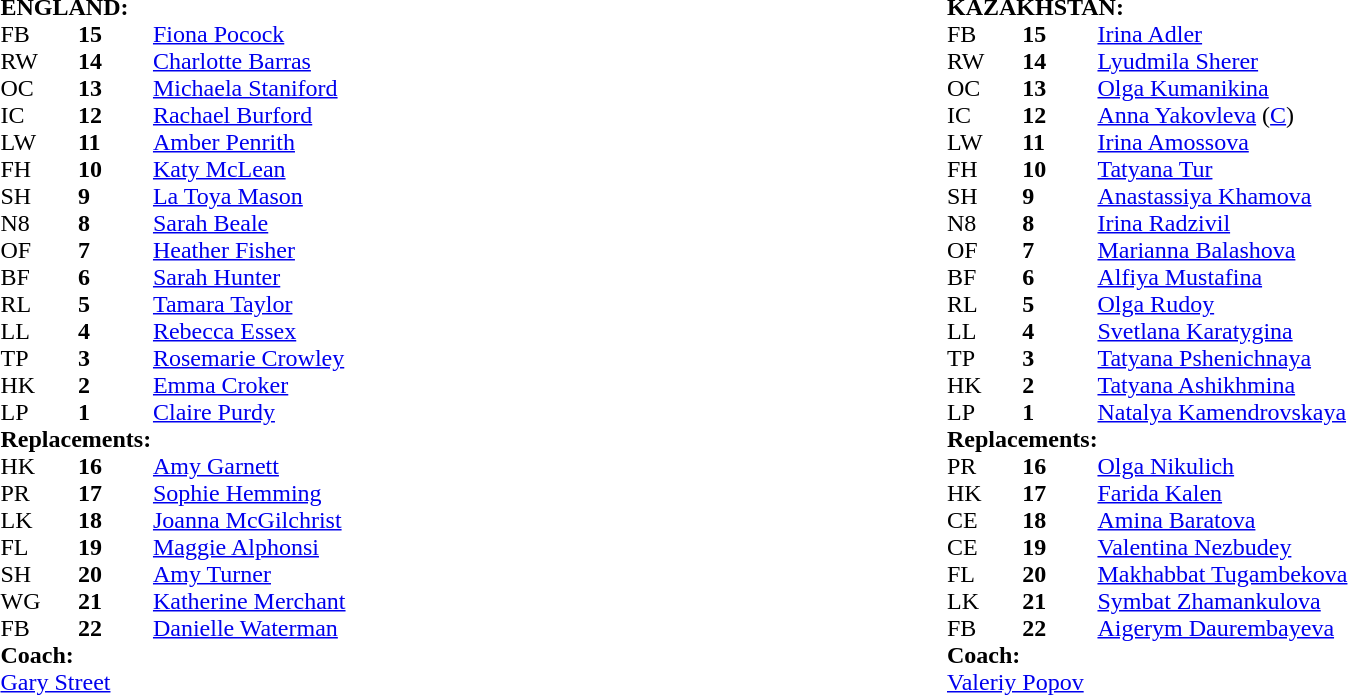<table style="width:100%">
<tr>
<td width="50%"><br><table cellspacing="0" cellpadding="0">
<tr>
<td colspan="4"><strong>ENGLAND:</strong></td>
</tr>
<tr>
<th width="4%"></th>
<th width="4%"></th>
<th width="21%"></th>
<th width="21%"></th>
</tr>
<tr>
<td>FB</td>
<td><strong>15</strong></td>
<td><a href='#'>Fiona Pocock</a></td>
</tr>
<tr>
<td>RW</td>
<td><strong>14</strong></td>
<td><a href='#'>Charlotte Barras</a></td>
</tr>
<tr>
<td>OC</td>
<td><strong>13</strong></td>
<td><a href='#'>Michaela Staniford</a></td>
<td></td>
</tr>
<tr>
<td>IC</td>
<td><strong>12</strong></td>
<td><a href='#'>Rachael Burford</a></td>
<td></td>
</tr>
<tr>
<td>LW</td>
<td><strong>11</strong></td>
<td><a href='#'>Amber Penrith</a></td>
</tr>
<tr>
<td>FH</td>
<td><strong>10</strong></td>
<td><a href='#'>Katy McLean</a></td>
<td></td>
</tr>
<tr>
<td>SH</td>
<td><strong>9</strong></td>
<td><a href='#'>La Toya Mason</a></td>
</tr>
<tr>
<td>N8</td>
<td><strong>8</strong></td>
<td><a href='#'>Sarah Beale</a></td>
</tr>
<tr>
<td>OF</td>
<td><strong>7</strong></td>
<td><a href='#'>Heather Fisher</a></td>
<td></td>
</tr>
<tr>
<td>BF</td>
<td><strong>6</strong></td>
<td><a href='#'>Sarah Hunter</a></td>
</tr>
<tr>
<td>RL</td>
<td><strong>5</strong></td>
<td><a href='#'>Tamara Taylor</a></td>
</tr>
<tr>
<td>LL</td>
<td><strong>4</strong></td>
<td><a href='#'>Rebecca Essex</a></td>
</tr>
<tr>
<td>TP</td>
<td><strong>3</strong></td>
<td><a href='#'>Rosemarie Crowley</a></td>
</tr>
<tr>
<td>HK</td>
<td><strong>2</strong></td>
<td><a href='#'>Emma Croker</a></td>
<td></td>
</tr>
<tr>
<td>LP</td>
<td><strong>1</strong></td>
<td><a href='#'>Claire Purdy</a></td>
</tr>
<tr>
<td colspan=4><strong>Replacements:</strong></td>
</tr>
<tr>
<td>HK</td>
<td><strong>16</strong></td>
<td><a href='#'>Amy Garnett</a></td>
<td></td>
</tr>
<tr>
<td>PR</td>
<td><strong>17</strong></td>
<td><a href='#'>Sophie Hemming</a></td>
</tr>
<tr>
<td>LK</td>
<td><strong>18</strong></td>
<td><a href='#'>Joanna McGilchrist</a></td>
</tr>
<tr>
<td>FL</td>
<td><strong>19</strong></td>
<td><a href='#'>Maggie Alphonsi</a></td>
<td></td>
</tr>
<tr>
<td>SH</td>
<td><strong>20</strong></td>
<td><a href='#'>Amy Turner</a></td>
<td></td>
</tr>
<tr>
<td>WG</td>
<td><strong>21</strong></td>
<td><a href='#'>Katherine Merchant</a></td>
<td></td>
</tr>
<tr>
<td>FB</td>
<td><strong>22</strong></td>
<td><a href='#'>Danielle Waterman</a></td>
<td></td>
</tr>
<tr>
<td colspan="4"><strong>Coach:</strong></td>
</tr>
<tr>
<td colspan="4"> <a href='#'>Gary Street</a></td>
</tr>
<tr>
</tr>
</table>
</td>
<td width="50%"><br><table cellspacing="0" cellpadding="0">
<tr>
<td colspan="4"><strong>KAZAKHSTAN:</strong></td>
</tr>
<tr>
<th width="4%"></th>
<th width="4%"></th>
<th width="21%"></th>
<th width="21%"></th>
</tr>
<tr>
<td>FB</td>
<td><strong>15</strong></td>
<td><a href='#'>Irina Adler</a></td>
</tr>
<tr>
<td>RW</td>
<td><strong>14</strong></td>
<td><a href='#'>Lyudmila Sherer</a></td>
</tr>
<tr>
<td>OC</td>
<td><strong>13</strong></td>
<td><a href='#'>Olga Kumanikina</a></td>
</tr>
<tr>
<td>IC</td>
<td><strong>12</strong></td>
<td><a href='#'>Anna Yakovleva</a> (<a href='#'>C</a>)</td>
</tr>
<tr>
<td>LW</td>
<td><strong>11</strong></td>
<td><a href='#'>Irina Amossova</a></td>
</tr>
<tr>
<td>FH</td>
<td><strong>10</strong></td>
<td><a href='#'>Tatyana Tur</a></td>
</tr>
<tr>
<td>SH</td>
<td><strong>9</strong></td>
<td><a href='#'>Anastassiya Khamova</a></td>
</tr>
<tr>
<td>N8</td>
<td><strong>8</strong></td>
<td><a href='#'>Irina Radzivil</a></td>
</tr>
<tr>
<td>OF</td>
<td><strong>7</strong></td>
<td><a href='#'>Marianna Balashova</a></td>
<td></td>
</tr>
<tr>
<td>BF</td>
<td><strong>6</strong></td>
<td><a href='#'>Alfiya Mustafina</a></td>
<td></td>
</tr>
<tr>
<td>RL</td>
<td><strong>5</strong></td>
<td><a href='#'>Olga Rudoy</a></td>
<td></td>
</tr>
<tr>
<td>LL</td>
<td><strong>4</strong></td>
<td><a href='#'>Svetlana Karatygina</a></td>
</tr>
<tr>
<td>TP</td>
<td><strong>3</strong></td>
<td><a href='#'>Tatyana Pshenichnaya</a></td>
<td></td>
</tr>
<tr>
<td>HK</td>
<td><strong>2</strong></td>
<td><a href='#'>Tatyana Ashikhmina</a></td>
<td></td>
</tr>
<tr>
<td>LP</td>
<td><strong>1</strong></td>
<td><a href='#'>Natalya Kamendrovskaya</a></td>
<td></td>
</tr>
<tr>
<td colspan=4><strong>Replacements:</strong></td>
</tr>
<tr>
<td>PR</td>
<td><strong>16</strong></td>
<td><a href='#'>Olga Nikulich</a></td>
<td></td>
</tr>
<tr>
<td>HK</td>
<td><strong>17</strong></td>
<td><a href='#'>Farida Kalen</a></td>
<td></td>
</tr>
<tr>
<td>CE</td>
<td><strong>18</strong></td>
<td><a href='#'>Amina Baratova</a></td>
<td></td>
</tr>
<tr>
<td>CE</td>
<td><strong>19</strong></td>
<td><a href='#'>Valentina Nezbudey</a></td>
<td></td>
</tr>
<tr>
<td>FL</td>
<td><strong>20</strong></td>
<td><a href='#'>Makhabbat Tugambekova</a></td>
<td></td>
</tr>
<tr>
<td>LK</td>
<td><strong>21</strong></td>
<td><a href='#'>Symbat Zhamankulova</a></td>
<td></td>
</tr>
<tr>
<td>FB</td>
<td><strong>22</strong></td>
<td><a href='#'>Aigerym Daurembayeva</a></td>
</tr>
<tr>
<td colspan="4"><strong>Coach:</strong></td>
</tr>
<tr>
<td colspan="4"> <a href='#'>Valeriy Popov</a></td>
</tr>
<tr>
</tr>
</table>
</td>
</tr>
</table>
